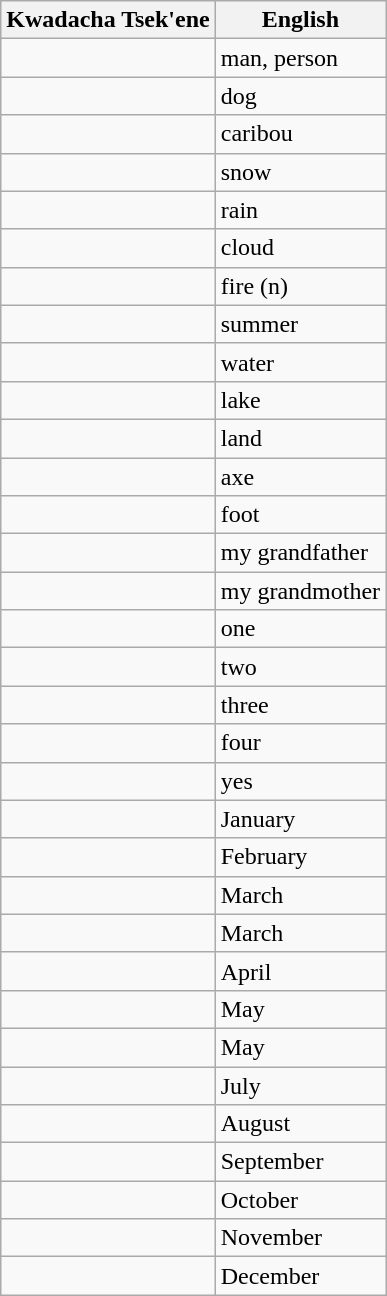<table class="wikitable sortable">
<tr>
<th>Kwadacha Tsek'ene</th>
<th>English</th>
</tr>
<tr>
<td></td>
<td>man, person</td>
</tr>
<tr>
<td></td>
<td>dog</td>
</tr>
<tr>
<td></td>
<td>caribou</td>
</tr>
<tr>
<td></td>
<td>snow</td>
</tr>
<tr>
<td></td>
<td>rain</td>
</tr>
<tr>
<td></td>
<td>cloud</td>
</tr>
<tr>
<td></td>
<td>fire (n)</td>
</tr>
<tr>
<td></td>
<td>summer</td>
</tr>
<tr>
<td></td>
<td>water</td>
</tr>
<tr>
<td></td>
<td>lake</td>
</tr>
<tr>
<td></td>
<td>land</td>
</tr>
<tr>
<td></td>
<td>axe</td>
</tr>
<tr>
<td></td>
<td>foot</td>
</tr>
<tr>
<td></td>
<td>my grandfather</td>
</tr>
<tr>
<td></td>
<td>my grandmother</td>
</tr>
<tr>
<td></td>
<td>one</td>
</tr>
<tr>
<td></td>
<td>two</td>
</tr>
<tr>
<td></td>
<td>three</td>
</tr>
<tr>
<td></td>
<td>four</td>
</tr>
<tr>
<td></td>
<td>yes</td>
</tr>
<tr>
<td></td>
<td>January</td>
</tr>
<tr>
<td></td>
<td>February</td>
</tr>
<tr>
<td></td>
<td>March</td>
</tr>
<tr>
<td></td>
<td>March</td>
</tr>
<tr>
<td></td>
<td>April</td>
</tr>
<tr>
<td></td>
<td>May</td>
</tr>
<tr>
<td></td>
<td>May</td>
</tr>
<tr>
<td></td>
<td>July</td>
</tr>
<tr>
<td></td>
<td>August</td>
</tr>
<tr>
<td></td>
<td>September</td>
</tr>
<tr>
<td></td>
<td>October</td>
</tr>
<tr>
<td></td>
<td>November</td>
</tr>
<tr>
<td></td>
<td>December</td>
</tr>
</table>
